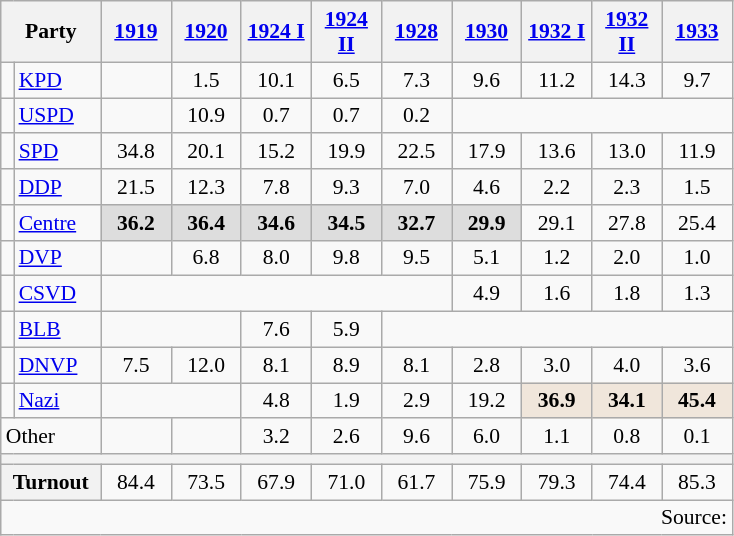<table class=wikitable style="font-size:90%; text-align:center">
<tr>
<th style="width:60px" colspan=2>Party</th>
<th style="width:40px"><a href='#'>1919</a></th>
<th style="width:40px"><a href='#'>1920</a></th>
<th style="width:40px"><a href='#'>1924 I</a></th>
<th style="width:40px"><a href='#'>1924 II</a></th>
<th style="width:40px"><a href='#'>1928</a></th>
<th style="width:40px"><a href='#'>1930</a></th>
<th style="width:40px"><a href='#'>1932 I</a></th>
<th style="width:40px"><a href='#'>1932 II</a></th>
<th style="width:40px"><a href='#'>1933</a></th>
</tr>
<tr>
<td bgcolor=></td>
<td align=left><a href='#'>KPD</a></td>
<td></td>
<td>1.5</td>
<td>10.1</td>
<td>6.5</td>
<td>7.3</td>
<td>9.6</td>
<td>11.2</td>
<td>14.3</td>
<td>9.7</td>
</tr>
<tr>
<td bgcolor=></td>
<td align=left><a href='#'>USPD</a></td>
<td></td>
<td>10.9</td>
<td>0.7</td>
<td>0.7</td>
<td>0.2</td>
</tr>
<tr>
<td bgcolor=></td>
<td align=left><a href='#'>SPD</a></td>
<td>34.8</td>
<td>20.1</td>
<td>15.2</td>
<td>19.9</td>
<td>22.5</td>
<td>17.9</td>
<td>13.6</td>
<td>13.0</td>
<td>11.9</td>
</tr>
<tr>
<td bgcolor=></td>
<td align=left><a href='#'>DDP</a></td>
<td>21.5</td>
<td>12.3</td>
<td>7.8</td>
<td>9.3</td>
<td>7.0</td>
<td>4.6</td>
<td>2.2</td>
<td>2.3</td>
<td>1.5</td>
</tr>
<tr>
<td bgcolor=></td>
<td align=left><a href='#'>Centre</a></td>
<td bgcolor=#DDDDDD><strong>36.2</strong></td>
<td bgcolor=#DDDDDD><strong>36.4</strong></td>
<td bgcolor=#DDDDDD><strong>34.6</strong></td>
<td bgcolor=#DDDDDD><strong>34.5</strong></td>
<td bgcolor=#DDDDDD><strong>32.7</strong></td>
<td bgcolor=#DDDDDD><strong>29.9</strong></td>
<td>29.1</td>
<td>27.8</td>
<td>25.4</td>
</tr>
<tr>
<td bgcolor=></td>
<td align=left><a href='#'>DVP</a></td>
<td></td>
<td>6.8</td>
<td>8.0</td>
<td>9.8</td>
<td>9.5</td>
<td>5.1</td>
<td>1.2</td>
<td>2.0</td>
<td>1.0</td>
</tr>
<tr>
<td bgcolor=></td>
<td align=left><a href='#'>CSVD</a></td>
<td colspan=5></td>
<td>4.9</td>
<td>1.6</td>
<td>1.8</td>
<td>1.3</td>
</tr>
<tr>
<td bgcolor=></td>
<td align=left><a href='#'>BLB</a></td>
<td colspan=2></td>
<td>7.6</td>
<td>5.9</td>
</tr>
<tr>
<td bgcolor=></td>
<td align=left><a href='#'>DNVP</a></td>
<td>7.5</td>
<td>12.0</td>
<td>8.1</td>
<td>8.9</td>
<td>8.1</td>
<td>2.8</td>
<td>3.0</td>
<td>4.0</td>
<td>3.6</td>
</tr>
<tr>
<td bgcolor=></td>
<td align=left><a href='#'>Nazi</a></td>
<td colspan=2></td>
<td>4.8</td>
<td>1.9</td>
<td>2.9</td>
<td>19.2</td>
<td bgcolor=#F0E6DB><strong>36.9</strong></td>
<td bgcolor=#F0E6DB><strong>34.1</strong></td>
<td bgcolor=#F0E6DB><strong>45.4</strong></td>
</tr>
<tr>
<td colspan=2 align=left>Other</td>
<td></td>
<td></td>
<td>3.2</td>
<td>2.6</td>
<td>9.6</td>
<td>6.0</td>
<td>1.1</td>
<td>0.8</td>
<td>0.1</td>
</tr>
<tr>
<th colspan=11></th>
</tr>
<tr>
<th colspan=2 align=left>Turnout</th>
<td>84.4</td>
<td>73.5</td>
<td>67.9</td>
<td>71.0</td>
<td>61.7</td>
<td>75.9</td>
<td>79.3</td>
<td>74.4</td>
<td>85.3</td>
</tr>
<tr>
<td colspan=11 align=right>Source: </td>
</tr>
</table>
